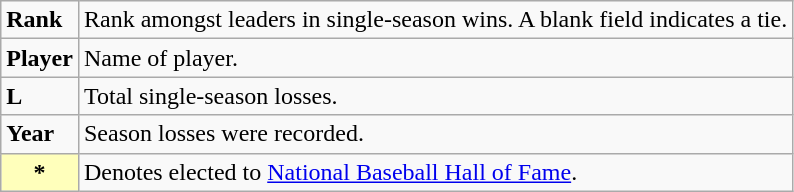<table class="wikitable">
<tr>
<td><strong>Rank</strong></td>
<td>Rank amongst leaders in single-season wins.  A blank field indicates a tie.</td>
</tr>
<tr>
<td><strong>Player</strong></td>
<td>Name of player.</td>
</tr>
<tr>
<td><strong>L</strong></td>
<td>Total single-season losses.</td>
</tr>
<tr>
<td><strong>Year</strong></td>
<td>Season losses were recorded.</td>
</tr>
<tr>
<th scope="row" style="background-color:#ffffbb">*</th>
<td>Denotes elected to <a href='#'>National Baseball Hall of Fame</a>. <br></td>
</tr>
</table>
